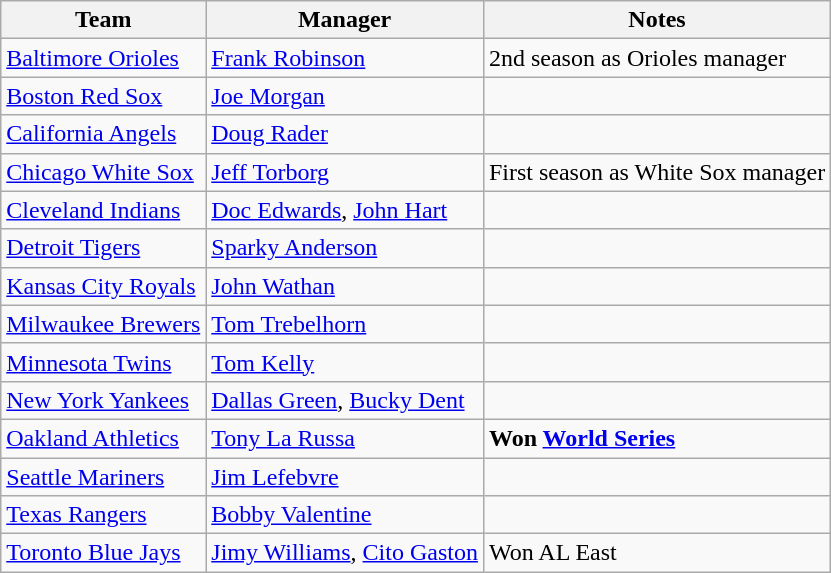<table class="wikitable">
<tr>
<th>Team</th>
<th>Manager</th>
<th>Notes</th>
</tr>
<tr>
<td><a href='#'>Baltimore Orioles</a></td>
<td><a href='#'>Frank Robinson</a></td>
<td>2nd season as Orioles manager</td>
</tr>
<tr>
<td><a href='#'>Boston Red Sox</a></td>
<td><a href='#'>Joe Morgan</a></td>
<td></td>
</tr>
<tr>
<td><a href='#'>California Angels</a></td>
<td><a href='#'>Doug Rader</a></td>
<td></td>
</tr>
<tr>
<td><a href='#'>Chicago White Sox</a></td>
<td><a href='#'>Jeff Torborg</a></td>
<td>First season as White Sox manager</td>
</tr>
<tr>
<td><a href='#'>Cleveland Indians</a></td>
<td><a href='#'>Doc Edwards</a>, <a href='#'>John Hart</a></td>
<td></td>
</tr>
<tr>
<td><a href='#'>Detroit Tigers</a></td>
<td><a href='#'>Sparky Anderson</a></td>
<td></td>
</tr>
<tr>
<td><a href='#'>Kansas City Royals</a></td>
<td><a href='#'>John Wathan</a></td>
<td></td>
</tr>
<tr>
<td><a href='#'>Milwaukee Brewers</a></td>
<td><a href='#'>Tom Trebelhorn</a></td>
<td></td>
</tr>
<tr>
<td><a href='#'>Minnesota Twins</a></td>
<td><a href='#'>Tom Kelly</a></td>
<td></td>
</tr>
<tr>
<td><a href='#'>New York Yankees</a></td>
<td><a href='#'>Dallas Green</a>, <a href='#'>Bucky Dent</a></td>
<td></td>
</tr>
<tr>
<td><a href='#'>Oakland Athletics</a></td>
<td><a href='#'>Tony La Russa</a></td>
<td><strong>Won <a href='#'>World Series</a></strong></td>
</tr>
<tr>
<td><a href='#'>Seattle Mariners</a></td>
<td><a href='#'>Jim Lefebvre</a></td>
<td></td>
</tr>
<tr>
<td><a href='#'>Texas Rangers</a></td>
<td><a href='#'>Bobby Valentine</a></td>
<td></td>
</tr>
<tr>
<td><a href='#'>Toronto Blue Jays</a></td>
<td><a href='#'>Jimy Williams</a>, <a href='#'>Cito Gaston</a></td>
<td>Won AL East</td>
</tr>
</table>
